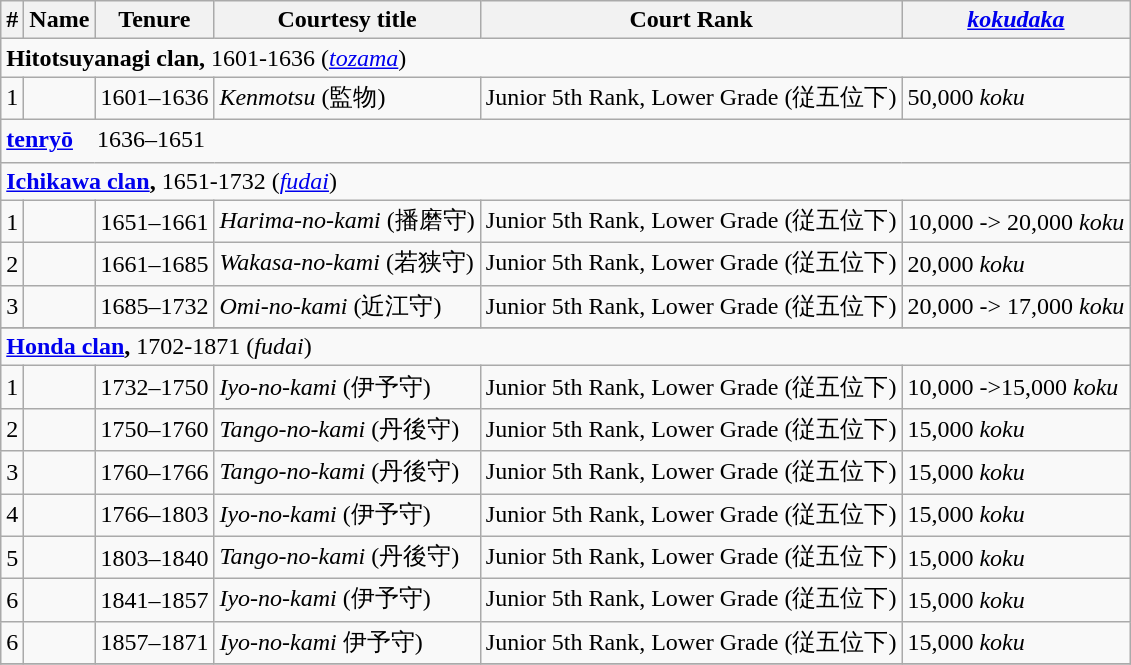<table class=wikitable>
<tr>
<th>#</th>
<th>Name</th>
<th>Tenure</th>
<th>Courtesy title</th>
<th>Court Rank</th>
<th><em><a href='#'>kokudaka</a></em></th>
</tr>
<tr>
<td colspan=6> <strong>Hitotsuyanagi clan,</strong> 1601-1636 (<em><a href='#'>tozama</a></em>)</td>
</tr>
<tr>
<td>1</td>
<td></td>
<td>1601–1636</td>
<td><em>Kenmotsu</em> (監物)</td>
<td>Junior 5th Rank, Lower Grade (従五位下)</td>
<td>50,000 <em>koku</em></td>
</tr>
<tr>
<td colspan=6> <strong><a href='#'>tenryō</a></strong>　1636–1651</td>
</tr>
<tr>
<td colspan=6> <strong><a href='#'>Ichikawa clan</a>,</strong> 1651-1732 (<em><a href='#'>fudai</a></em>)</td>
</tr>
<tr>
<td>1</td>
<td></td>
<td>1651–1661</td>
<td><em>Harima-no-kami</em> (播磨守)</td>
<td>Junior 5th Rank, Lower Grade (従五位下)</td>
<td>10,000 -> 20,000 <em>koku</em></td>
</tr>
<tr>
<td>2</td>
<td></td>
<td>1661–1685</td>
<td><em>Wakasa-no-kami</em> (若狭守)</td>
<td>Junior 5th Rank, Lower Grade (従五位下)</td>
<td>20,000 <em>koku</em></td>
</tr>
<tr>
<td>3</td>
<td></td>
<td>1685–1732</td>
<td><em>Omi-no-kami</em> (近江守)</td>
<td>Junior 5th Rank, Lower Grade (従五位下)</td>
<td>20,000 -> 17,000 <em>koku</em></td>
</tr>
<tr>
</tr>
<tr>
<td colspan=6> <strong><a href='#'>Honda clan</a>,</strong> 1702-1871 (<em>fudai</em>)</td>
</tr>
<tr>
<td>1</td>
<td></td>
<td>1732–1750</td>
<td><em>Iyo-no-kami</em> (伊予守)</td>
<td>Junior 5th Rank, Lower Grade (従五位下)</td>
<td>10,000 ->15,000 <em>koku</em></td>
</tr>
<tr>
<td>2</td>
<td></td>
<td>1750–1760</td>
<td><em>Tango-no-kami</em> (丹後守)</td>
<td>Junior 5th Rank, Lower Grade (従五位下)</td>
<td>15,000 <em>koku</em></td>
</tr>
<tr>
<td>3</td>
<td></td>
<td>1760–1766</td>
<td><em>Tango-no-kami</em> (丹後守)</td>
<td>Junior 5th Rank, Lower Grade (従五位下)</td>
<td>15,000 <em>koku</em></td>
</tr>
<tr>
<td>4</td>
<td></td>
<td>1766–1803</td>
<td><em>Iyo-no-kami</em> (伊予守)</td>
<td>Junior 5th Rank, Lower Grade (従五位下)</td>
<td>15,000 <em>koku</em></td>
</tr>
<tr>
<td>5</td>
<td></td>
<td>1803–1840</td>
<td><em>Tango-no-kami</em> (丹後守)</td>
<td>Junior 5th Rank, Lower Grade (従五位下)</td>
<td>15,000 <em>koku</em></td>
</tr>
<tr>
<td>6</td>
<td></td>
<td>1841–1857</td>
<td><em>Iyo-no-kami</em> (伊予守)</td>
<td>Junior 5th Rank, Lower Grade (従五位下)</td>
<td>15,000 <em>koku</em></td>
</tr>
<tr>
<td>6</td>
<td></td>
<td>1857–1871</td>
<td><em>Iyo-no-kami</em> 伊予守)</td>
<td>Junior 5th Rank, Lower Grade (従五位下)</td>
<td>15,000 <em>koku</em></td>
</tr>
<tr>
</tr>
</table>
